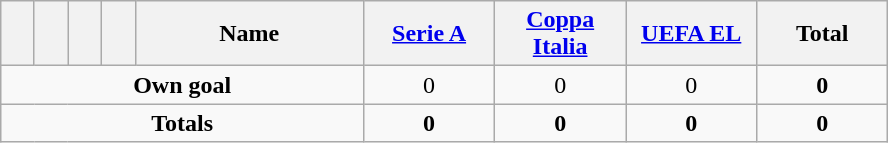<table class="wikitable" style="text-align:center">
<tr>
<th width=15></th>
<th width=15></th>
<th width=15></th>
<th width=15></th>
<th width=145>Name</th>
<th width=80><strong><a href='#'>Serie A</a></strong></th>
<th width=80><strong><a href='#'>Coppa Italia</a></strong></th>
<th width=80><strong><a href='#'>UEFA EL</a></strong></th>
<th width=80>Total</th>
</tr>
<tr>
<td colspan=5><strong>Own goal</strong></td>
<td>0</td>
<td>0</td>
<td>0</td>
<td><strong>0</strong></td>
</tr>
<tr>
<td colspan=5><strong>Totals</strong></td>
<td><strong>0</strong></td>
<td><strong>0</strong></td>
<td><strong>0</strong></td>
<td><strong>0</strong></td>
</tr>
</table>
